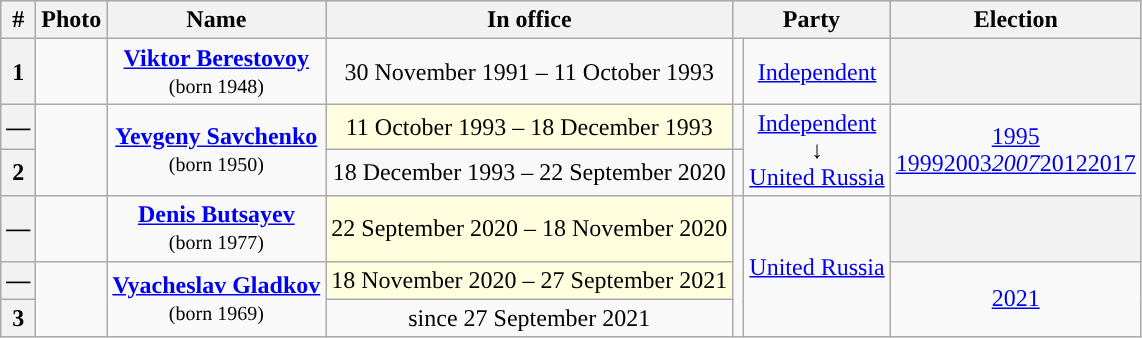<table class="wikitable" style="text-align:center">
<tr style="background:#cccccc">
<th>#</th>
<th>Photo</th>
<th>Name</th>
<th>In office</th>
<th colspan=2>Party</th>
<th>Election</th>
</tr>
<tr>
<th>1</th>
<td></td>
<td><strong><a href='#'>Viktor Berestovoy</a></strong><br><small>(born 1948)</small></td>
<td>30 November 1991 – 11 October 1993</td>
<td style="background: "></td>
<td><a href='#'>Independent</a></td>
<th></th>
</tr>
<tr>
<th>—</th>
<td rowspan=2></td>
<td rowspan=2><strong><a href='#'>Yevgeny Savchenko</a></strong><br><small>(born 1950)</small></td>
<td style="background:lightyellow;">11 October 1993 – 18 December 1993</td>
<td style="background: "></td>
<td rowspan=2><a href='#'>Independent</a><br>↓<br><a href='#'>United Russia</a></td>
<td rowspan=2><a href='#'>1995</a><br><a href='#'>1999</a><a href='#'>2003</a><em><a href='#'>2007</a></em><a href='#'>2012</a><a href='#'>2017</a></td>
</tr>
<tr>
<th>2</th>
<td>18 December 1993 – 22 September 2020</td>
<td style="background: "></td>
</tr>
<tr>
<th>—</th>
<td></td>
<td><strong><a href='#'>Denis Butsayev</a></strong><br><small>(born 1977)</small></td>
<td style="background:lightyellow;">22 September 2020 – 18 November 2020</td>
<td rowspan=3; style="background: "></td>
<td rowspan=3><a href='#'>United Russia</a></td>
<th></th>
</tr>
<tr>
<th>—</th>
<td rowspan=2></td>
<td rowspan=2><strong><a href='#'>Vyacheslav Gladkov</a></strong><br><small>(born 1969)</small></td>
<td style="background:lightyellow;">18 November 2020 – 27 September 2021</td>
<td rowspan=2><a href='#'>2021</a></td>
</tr>
<tr>
<th>3</th>
<td>since 27 September 2021</td>
</tr>
</table>
